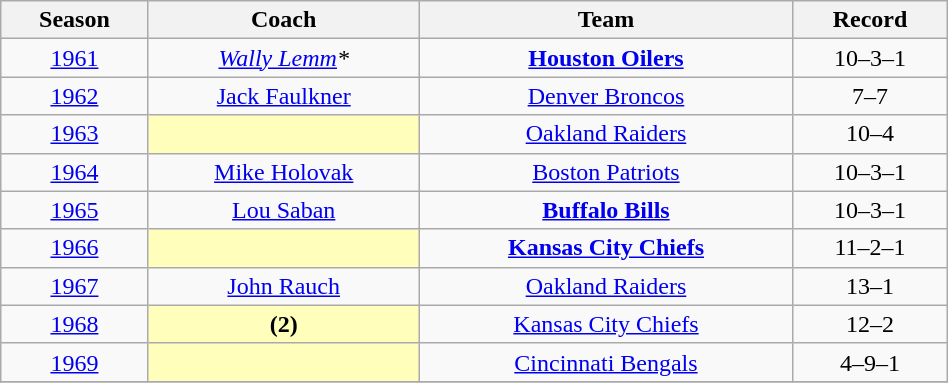<table class="wikitable sortable plainrowheaders" style="text-align:center" width="50%" summary="Season (sortable), Coach (sortable), Team (sortable), Record" width=440px>
<tr>
<th scope="col">Season</th>
<th scope="col">Coach</th>
<th scope="col">Team</th>
<th scope="col" class="unsortable">Record</th>
</tr>
<tr>
<td><a href='#'>1961</a></td>
<td><em><a href='#'>Wally Lemm</a>*</em></td>
<td><strong><a href='#'>Houston Oilers</a></strong></td>
<td>10–3–1</td>
</tr>
<tr>
<td><a href='#'>1962</a></td>
<td><a href='#'>Jack Faulkner</a></td>
<td><a href='#'>Denver Broncos</a></td>
<td>7–7</td>
</tr>
<tr>
<td><a href='#'>1963</a></td>
<th scope="row" style="text-align:center; background:#ffb;"><em></em></th>
<td><a href='#'>Oakland Raiders</a></td>
<td>10–4</td>
</tr>
<tr>
<td><a href='#'>1964</a></td>
<td><a href='#'>Mike Holovak</a></td>
<td><a href='#'>Boston Patriots</a></td>
<td>10–3–1</td>
</tr>
<tr>
<td><a href='#'>1965</a></td>
<td><a href='#'>Lou Saban</a></td>
<td><strong><a href='#'>Buffalo Bills</a></strong></td>
<td>10–3–1</td>
</tr>
<tr>
<td><a href='#'>1966</a></td>
<th scope="row" style="text-align:center; background:#ffb;"></th>
<td><strong><a href='#'>Kansas City Chiefs</a></strong></td>
<td>11–2–1</td>
</tr>
<tr>
<td><a href='#'>1967</a></td>
<td><a href='#'>John Rauch</a></td>
<td><a href='#'>Oakland Raiders</a></td>
<td>13–1</td>
</tr>
<tr>
<td><a href='#'>1968</a></td>
<th scope="row" style="text-align:center; background:#ffb;"> (2)</th>
<td><a href='#'>Kansas City Chiefs</a></td>
<td>12–2</td>
</tr>
<tr>
<td><a href='#'>1969</a></td>
<th scope="row" style="text-align:center; background:#ffb;"></th>
<td><a href='#'>Cincinnati Bengals</a></td>
<td>4–9–1</td>
</tr>
<tr>
</tr>
</table>
